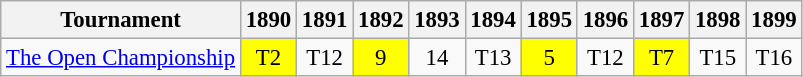<table class="wikitable" style="font-size:95%;text-align:center;">
<tr>
<th>Tournament</th>
<th>1890</th>
<th>1891</th>
<th>1892</th>
<th>1893</th>
<th>1894</th>
<th>1895</th>
<th>1896</th>
<th>1897</th>
<th>1898</th>
<th>1899</th>
</tr>
<tr>
<td align="left"><a href='#'>The Open Championship</a></td>
<td style="background:yellow;">T2</td>
<td>T12</td>
<td style="background:yellow;">9</td>
<td>14</td>
<td>T13</td>
<td style="background:yellow;">5</td>
<td>T12</td>
<td style="background:yellow;">T7</td>
<td>T15</td>
<td>T16</td>
</tr>
</table>
